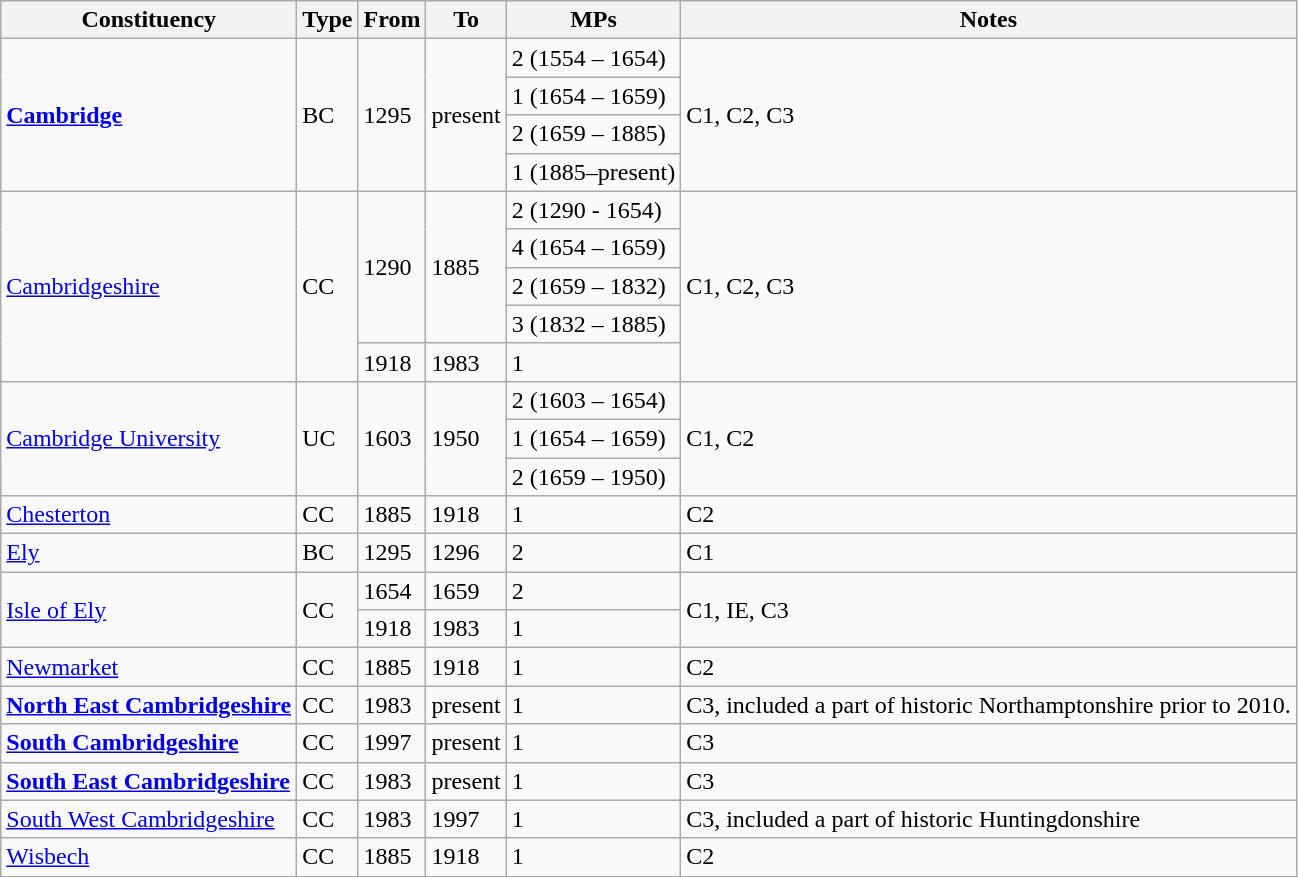<table class="wikitable">
<tr>
<th>Constituency</th>
<th>Type</th>
<th>From</th>
<th>To</th>
<th>MPs</th>
<th>Notes</th>
</tr>
<tr>
<td rowspan="4"><strong><a href='#'>Cambridge</a></strong></td>
<td rowspan="4">BC</td>
<td rowspan="4">1295</td>
<td rowspan="4">present</td>
<td>2 (1554 – 1654)</td>
<td rowspan="4">C1, C2, C3</td>
</tr>
<tr>
<td>1 (1654 – 1659)</td>
</tr>
<tr>
<td>2 (1659 – 1885)</td>
</tr>
<tr>
<td>1 (1885–present)</td>
</tr>
<tr>
<td rowspan="5"><a href='#'>Cambridgeshire</a></td>
<td rowspan="5">CC</td>
<td rowspan="4">1290</td>
<td rowspan="4">1885</td>
<td>2 (1290 - 1654)</td>
<td rowspan="5">C1, C2, C3</td>
</tr>
<tr>
<td>4 (1654 – 1659)</td>
</tr>
<tr>
<td>2 (1659 – 1832)</td>
</tr>
<tr>
<td>3 (1832 – 1885)</td>
</tr>
<tr>
<td>1918</td>
<td>1983</td>
<td>1</td>
</tr>
<tr>
<td rowspan="3"><a href='#'>Cambridge University</a></td>
<td rowspan="3">UC</td>
<td rowspan="3">1603</td>
<td rowspan="3">1950</td>
<td>2 (1603 – 1654)</td>
<td rowspan="3">C1, C2</td>
</tr>
<tr>
<td>1 (1654 – 1659)</td>
</tr>
<tr>
<td>2 (1659 – 1950)</td>
</tr>
<tr>
<td><a href='#'>Chesterton</a></td>
<td>CC</td>
<td>1885</td>
<td>1918</td>
<td>1</td>
<td>C2</td>
</tr>
<tr>
<td><a href='#'>Ely</a></td>
<td>BC</td>
<td>1295</td>
<td>1296</td>
<td>2</td>
<td>C1</td>
</tr>
<tr>
<td rowspan="2"><a href='#'>Isle of Ely</a></td>
<td rowspan="2">CC</td>
<td>1654</td>
<td>1659</td>
<td>2</td>
<td rowspan="2">C1, IE, C3</td>
</tr>
<tr>
<td>1918</td>
<td>1983</td>
<td>1</td>
</tr>
<tr>
<td><a href='#'>Newmarket</a></td>
<td>CC</td>
<td>1885</td>
<td>1918</td>
<td>1</td>
<td>C2</td>
</tr>
<tr>
<td><strong><a href='#'>North East Cambridgeshire</a></strong></td>
<td>CC</td>
<td>1983</td>
<td>present</td>
<td>1</td>
<td>C3, included a part of historic Northamptonshire prior to 2010.</td>
</tr>
<tr>
<td><strong><a href='#'>South Cambridgeshire</a></strong></td>
<td>CC</td>
<td>1997</td>
<td>present</td>
<td>1</td>
<td>C3</td>
</tr>
<tr>
<td><strong><a href='#'>South East Cambridgeshire</a></strong></td>
<td>CC</td>
<td>1983</td>
<td>present</td>
<td>1</td>
<td>C3</td>
</tr>
<tr>
<td><a href='#'>South West Cambridgeshire</a></td>
<td>CC</td>
<td>1983</td>
<td>1997</td>
<td>1</td>
<td>C3, included a part of historic Huntingdonshire</td>
</tr>
<tr>
<td><a href='#'>Wisbech</a></td>
<td>CC</td>
<td>1885</td>
<td>1918</td>
<td>1</td>
<td>C2</td>
</tr>
<tr>
</tr>
</table>
